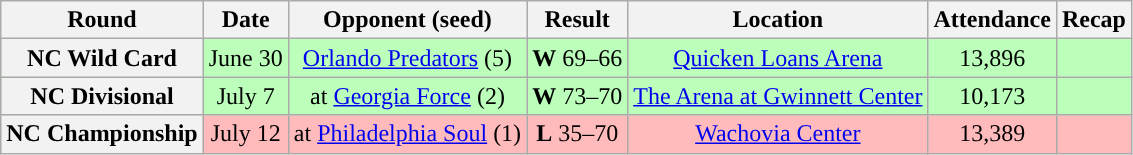<table class="wikitable" style="text-align:center">
<tr>
<th>Round</th>
<th>Date</th>
<th>Opponent (seed)</th>
<th>Result</th>
<th>Location</th>
<th>Attendance</th>
<th>Recap</th>
</tr>
<tr bgcolor="bbffbb">
<th>NC Wild Card</th>
<td>June 30</td>
<td><a href='#'>Orlando Predators</a> (5)</td>
<td><strong>W</strong> 69–66</td>
<td><a href='#'>Quicken Loans Arena</a></td>
<td>13,896</td>
<td></td>
</tr>
<tr bgcolor="bbffbb">
<th>NC Divisional</th>
<td>July 7</td>
<td>at <a href='#'>Georgia Force</a> (2)</td>
<td><strong>W</strong> 73–70</td>
<td><a href='#'>The Arena at Gwinnett Center</a></td>
<td>10,173</td>
<td></td>
</tr>
<tr bgcolor="ffbbbb">
<th>NC Championship</th>
<td>July 12</td>
<td>at <a href='#'>Philadelphia Soul</a> (1)</td>
<td><strong>L</strong> 35–70</td>
<td><a href='#'>Wachovia Center</a></td>
<td>13,389</td>
<td></td>
</tr>
</table>
